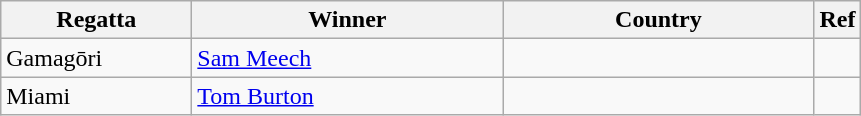<table class="wikitable">
<tr>
<th width=120>Regatta</th>
<th width=200px>Winner</th>
<th width=200px>Country</th>
<th>Ref</th>
</tr>
<tr>
<td>Gamagōri</td>
<td><a href='#'>Sam Meech</a></td>
<td></td>
<td></td>
</tr>
<tr>
<td>Miami</td>
<td><a href='#'>Tom Burton</a></td>
<td></td>
<td></td>
</tr>
</table>
